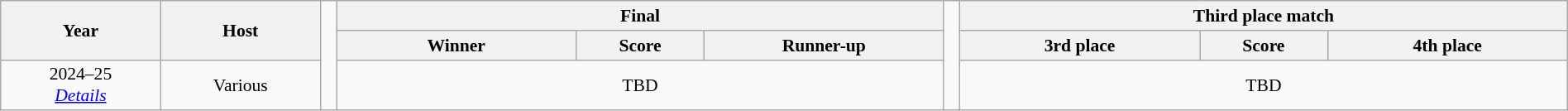<table class="wikitable" style="font-size:90%; width: 100%; text-align: center;">
<tr>
<th rowspan=2 width=10%>Year</th>
<th rowspan=2 width=10%>Host</th>
<td rowspan="26" width="1%"></td>
<th colspan=3>Final</th>
<td rowspan="26" width="1%"></td>
<th colspan=3>Third place match</th>
</tr>
<tr>
<th width=15%>Winner</th>
<th width=8%>Score</th>
<th width=15%>Runner-up</th>
<th width=15%>3rd place</th>
<th width=8%>Score</th>
<th width=15%>4th place</th>
</tr>
<tr>
<td>2024–25 <br> <em><a href='#'>Details</a></em></td>
<td>Various</td>
<td colspan="3">TBD</td>
<td colspan="3">TBD</td>
</tr>
</table>
